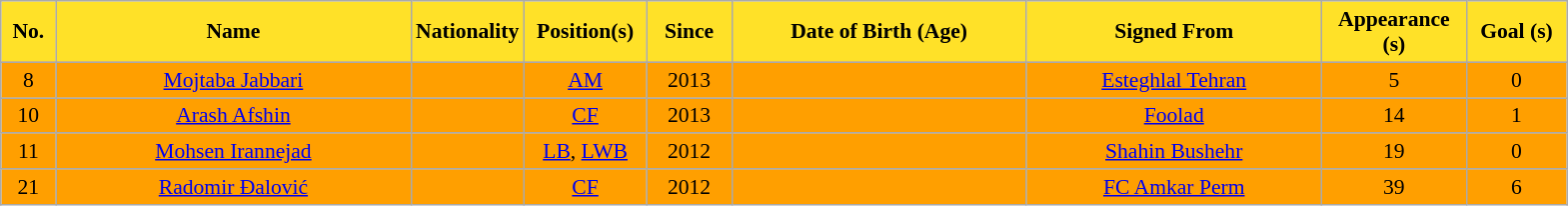<table class="wikitable" style="text-align: center; font-size:90%">
<tr>
<th style="background:#ffe128; color:black" align=right width=30px>No.</th>
<th style="background:#ffe128; color:black" align=center width=230px>Name</th>
<th style="background:#ffe128; color:black" align=center width=50px>Nationality</th>
<th style="background:#ffe128; color:black" align=center width=75px>Position(s)</th>
<th style="background:#ffe128; color:black" align=center width=50px>Since</th>
<th style="background:#ffe128; color:black" align=center width=190px>Date of Birth (Age)</th>
<th style="background:#ffe128; color:black" align=center width=190px>Signed From</th>
<th style="background:#ffe128; color:black" align=center width=90px>Appearance (s)</th>
<th style="background:#ffe128; color:black" align=center width=60px>Goal (s)</th>
</tr>
<tr bgcolor=#FF9F00>
<td>8</td>
<td><a href='#'>Mojtaba Jabbari</a></td>
<td></td>
<td><a href='#'>AM</a></td>
<td>2013</td>
<td></td>
<td><a href='#'>Esteghlal Tehran</a></td>
<td>5</td>
<td>0</td>
</tr>
<tr bgcolor=#FF9F00>
<td>10</td>
<td><a href='#'>Arash Afshin</a></td>
<td></td>
<td><a href='#'>CF</a></td>
<td>2013</td>
<td></td>
<td><a href='#'>Foolad</a></td>
<td>14</td>
<td>1</td>
</tr>
<tr bgcolor=#FF9F00>
<td>11</td>
<td><a href='#'>Mohsen Irannejad</a></td>
<td></td>
<td><a href='#'>LB</a>, <a href='#'>LWB</a></td>
<td>2012</td>
<td></td>
<td><a href='#'>Shahin Bushehr</a></td>
<td>19</td>
<td>0</td>
</tr>
<tr bgcolor=#FF9F00>
<td>21</td>
<td><a href='#'>Radomir Đalović</a></td>
<td></td>
<td><a href='#'>CF</a></td>
<td>2012</td>
<td></td>
<td> <a href='#'>FC Amkar Perm</a></td>
<td>39</td>
<td>6</td>
</tr>
</table>
